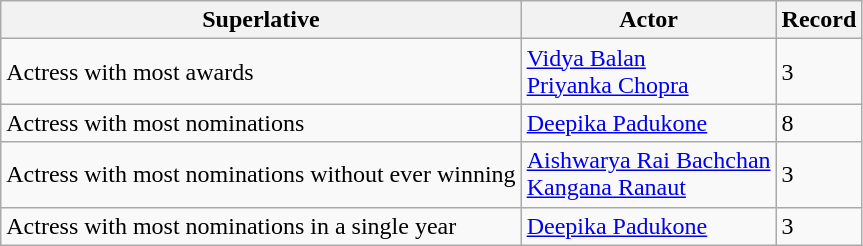<table class="wikitable">
<tr>
<th>Superlative</th>
<th>Actor</th>
<th>Record</th>
</tr>
<tr>
<td>Actress with most awards</td>
<td><a href='#'>Vidya Balan</a><br> <a href='#'>Priyanka Chopra</a></td>
<td>3</td>
</tr>
<tr>
<td>Actress with most nominations</td>
<td><a href='#'>Deepika Padukone</a></td>
<td>8</td>
</tr>
<tr>
<td>Actress with most nominations without ever winning</td>
<td><a href='#'>Aishwarya Rai Bachchan</a><br> <a href='#'>Kangana Ranaut</a></td>
<td>3</td>
</tr>
<tr>
<td>Actress with most nominations in a single year</td>
<td><a href='#'>Deepika Padukone</a> </td>
<td>3</td>
</tr>
</table>
